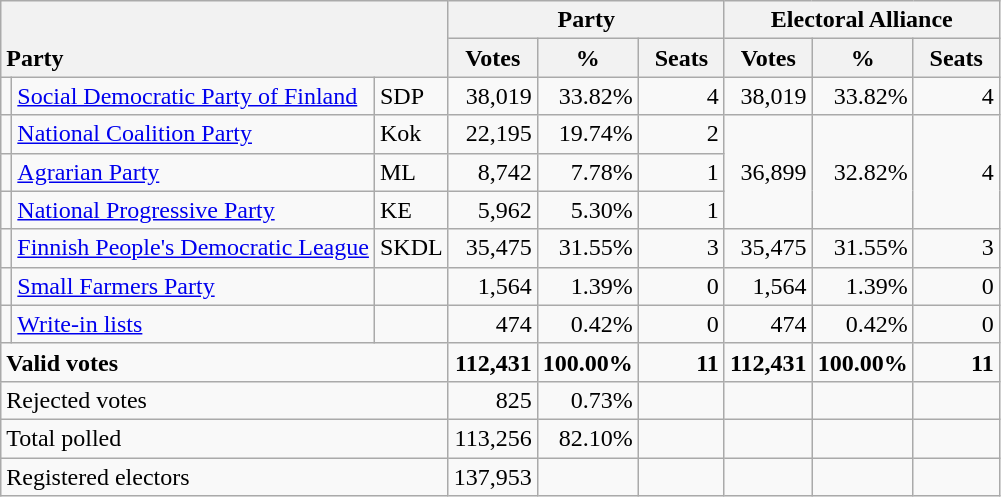<table class="wikitable" border="1" style="text-align:right;">
<tr>
<th style="text-align:left;" valign=bottom rowspan=2 colspan=3>Party</th>
<th colspan=3>Party</th>
<th colspan=3>Electoral Alliance</th>
</tr>
<tr>
<th align=center valign=bottom width="50">Votes</th>
<th align=center valign=bottom width="50">%</th>
<th align=center valign=bottom width="50">Seats</th>
<th align=center valign=bottom width="50">Votes</th>
<th align=center valign=bottom width="50">%</th>
<th align=center valign=bottom width="50">Seats</th>
</tr>
<tr>
<td></td>
<td align=left style="white-space: nowrap;"><a href='#'>Social Democratic Party of Finland</a></td>
<td align=left>SDP</td>
<td>38,019</td>
<td>33.82%</td>
<td>4</td>
<td>38,019</td>
<td>33.82%</td>
<td>4</td>
</tr>
<tr>
<td></td>
<td align=left><a href='#'>National Coalition Party</a></td>
<td align=left>Kok</td>
<td>22,195</td>
<td>19.74%</td>
<td>2</td>
<td rowspan=3>36,899</td>
<td rowspan=3>32.82%</td>
<td rowspan=3>4</td>
</tr>
<tr>
<td></td>
<td align=left><a href='#'>Agrarian Party</a></td>
<td align=left>ML</td>
<td>8,742</td>
<td>7.78%</td>
<td>1</td>
</tr>
<tr>
<td></td>
<td align=left><a href='#'>National Progressive Party</a></td>
<td align=left>KE</td>
<td>5,962</td>
<td>5.30%</td>
<td>1</td>
</tr>
<tr>
<td></td>
<td align=left><a href='#'>Finnish People's Democratic League</a></td>
<td align=left>SKDL</td>
<td>35,475</td>
<td>31.55%</td>
<td>3</td>
<td>35,475</td>
<td>31.55%</td>
<td>3</td>
</tr>
<tr>
<td></td>
<td align=left><a href='#'>Small Farmers Party</a></td>
<td align=left></td>
<td>1,564</td>
<td>1.39%</td>
<td>0</td>
<td>1,564</td>
<td>1.39%</td>
<td>0</td>
</tr>
<tr>
<td></td>
<td align=left><a href='#'>Write-in lists</a></td>
<td align=left></td>
<td>474</td>
<td>0.42%</td>
<td>0</td>
<td>474</td>
<td>0.42%</td>
<td>0</td>
</tr>
<tr style="font-weight:bold">
<td align=left colspan=3>Valid votes</td>
<td>112,431</td>
<td>100.00%</td>
<td>11</td>
<td>112,431</td>
<td>100.00%</td>
<td>11</td>
</tr>
<tr>
<td align=left colspan=3>Rejected votes</td>
<td>825</td>
<td>0.73%</td>
<td></td>
<td></td>
<td></td>
<td></td>
</tr>
<tr>
<td align=left colspan=3>Total polled</td>
<td>113,256</td>
<td>82.10%</td>
<td></td>
<td></td>
<td></td>
<td></td>
</tr>
<tr>
<td align=left colspan=3>Registered electors</td>
<td>137,953</td>
<td></td>
<td></td>
<td></td>
<td></td>
<td></td>
</tr>
</table>
